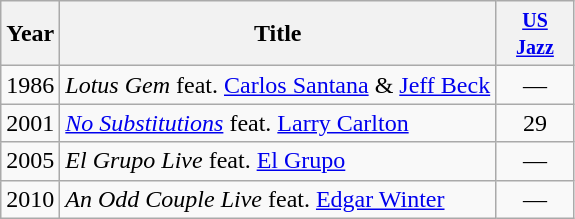<table class="wikitable">
<tr>
<th>Year</th>
<th>Title</th>
<th width="45"><small><a href='#'>US<br>Jazz</a></small><br></th>
</tr>
<tr>
<td>1986</td>
<td><em>Lotus Gem</em> feat. <a href='#'>Carlos Santana</a> & <a href='#'>Jeff Beck</a></td>
<td style="text-align:center;">—</td>
</tr>
<tr>
<td>2001</td>
<td><a href='#'><em>No Substitutions</em></a> feat. <a href='#'>Larry Carlton</a></td>
<td style="text-align:center;">29</td>
</tr>
<tr>
<td>2005</td>
<td><em>El Grupo Live</em> feat. <a href='#'>El Grupo</a></td>
<td style="text-align:center;">—</td>
</tr>
<tr>
<td>2010</td>
<td><em>An Odd Couple Live</em> feat. <a href='#'>Edgar Winter</a></td>
<td style="text-align:center;">—</td>
</tr>
</table>
